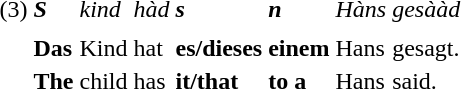<table>
<tr>
<td>(3)</td>
<td><strong><em>S</em></strong></td>
<td><em>kind</em></td>
<td><em>hàd</em></td>
<td><strong><em>s</em></strong></td>
<td><strong><em>n</em></strong></td>
<td><em>Hàns</em></td>
<td><em>gesààd</em></td>
</tr>
<tr>
<td></td>
<td colspan="2" style="text-align:center;"></td>
<td colspan="3" style="text-align:center;"></td>
<td></td>
<td></td>
</tr>
<tr>
<td></td>
<td><strong>Das</strong></td>
<td>Kind</td>
<td>hat</td>
<td><strong>es/dieses</strong></td>
<td><strong>einem</strong></td>
<td>Hans</td>
<td>gesagt.</td>
</tr>
<tr>
<td></td>
<td><strong>The</strong></td>
<td>child</td>
<td>has</td>
<td><strong>it/that</strong></td>
<td><strong>to a </strong></td>
<td>Hans</td>
<td>said.</td>
</tr>
</table>
